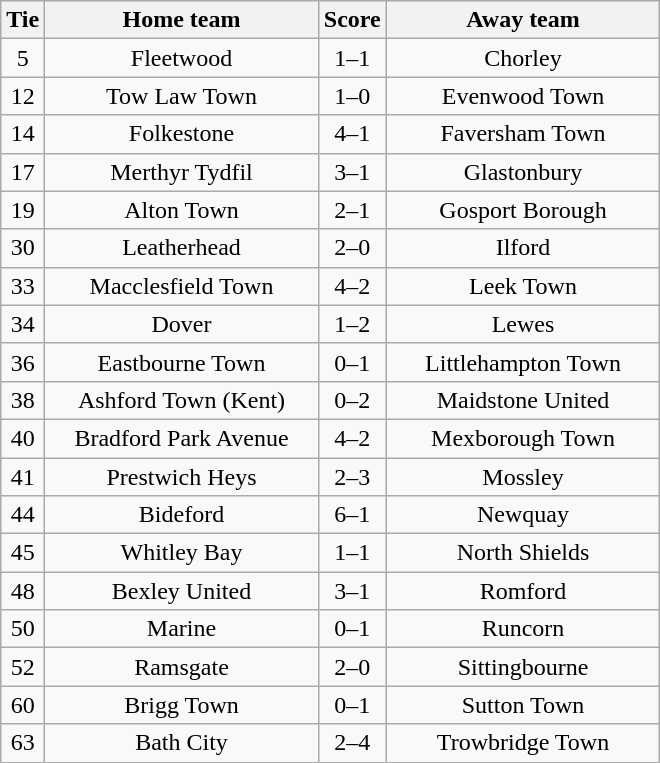<table class="wikitable" style="text-align:center;">
<tr>
<th width=20>Tie</th>
<th width=175>Home team</th>
<th width=20>Score</th>
<th width=175>Away team</th>
</tr>
<tr>
<td>5</td>
<td>Fleetwood</td>
<td>1–1</td>
<td>Chorley</td>
</tr>
<tr>
<td>12</td>
<td>Tow Law Town</td>
<td>1–0</td>
<td>Evenwood Town</td>
</tr>
<tr>
<td>14</td>
<td>Folkestone</td>
<td>4–1</td>
<td>Faversham Town</td>
</tr>
<tr>
<td>17</td>
<td>Merthyr Tydfil</td>
<td>3–1</td>
<td>Glastonbury</td>
</tr>
<tr>
<td>19</td>
<td>Alton Town</td>
<td>2–1</td>
<td>Gosport Borough</td>
</tr>
<tr>
<td>30</td>
<td>Leatherhead</td>
<td>2–0</td>
<td>Ilford</td>
</tr>
<tr>
<td>33</td>
<td>Macclesfield Town</td>
<td>4–2</td>
<td>Leek Town</td>
</tr>
<tr>
<td>34</td>
<td>Dover</td>
<td>1–2</td>
<td>Lewes</td>
</tr>
<tr>
<td>36</td>
<td>Eastbourne Town</td>
<td>0–1</td>
<td>Littlehampton Town</td>
</tr>
<tr>
<td>38</td>
<td>Ashford Town (Kent)</td>
<td>0–2</td>
<td>Maidstone United</td>
</tr>
<tr>
<td>40</td>
<td>Bradford Park Avenue</td>
<td>4–2</td>
<td>Mexborough Town</td>
</tr>
<tr>
<td>41</td>
<td>Prestwich Heys</td>
<td>2–3</td>
<td>Mossley</td>
</tr>
<tr>
<td>44</td>
<td>Bideford</td>
<td>6–1</td>
<td>Newquay</td>
</tr>
<tr>
<td>45</td>
<td>Whitley Bay</td>
<td>1–1</td>
<td>North Shields</td>
</tr>
<tr>
<td>48</td>
<td>Bexley United</td>
<td>3–1</td>
<td>Romford</td>
</tr>
<tr>
<td>50</td>
<td>Marine</td>
<td>0–1</td>
<td>Runcorn</td>
</tr>
<tr>
<td>52</td>
<td>Ramsgate</td>
<td>2–0</td>
<td>Sittingbourne</td>
</tr>
<tr>
<td>60</td>
<td>Brigg Town</td>
<td>0–1</td>
<td>Sutton Town</td>
</tr>
<tr>
<td>63</td>
<td>Bath City</td>
<td>2–4</td>
<td>Trowbridge Town</td>
</tr>
</table>
